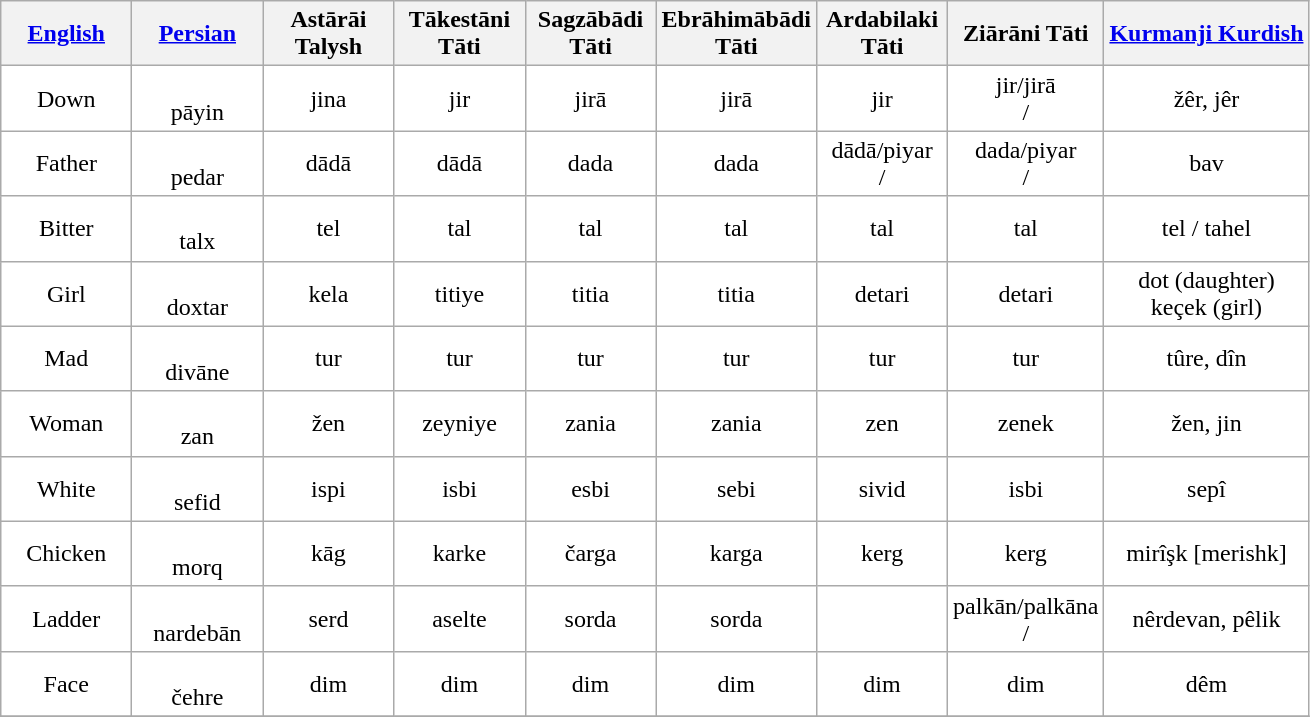<table class="wikitable" style="border:1px solid #aaa; border-collapse:collapse; text-align: center; background:white;">
<tr>
<th style="width:80px;"><a href='#'>English</a></th>
<th style="width:80px;"><a href='#'>Persian</a></th>
<th style="width:80px;">Astārāi Talysh</th>
<th style="width:80px;">Tākestāni Tāti</th>
<th style="width:80px;">Sagzābādi Tāti</th>
<th style="width:80px;">Ebrāhimābādi Tāti</th>
<th style="width:80px;">Ardabilaki Tāti</th>
<th style="width:80px;">Ziārāni Tāti</th>
<th><a href='#'>Kurmanji Kurdish</a></th>
</tr>
<tr>
<td>Down</td>
<td><br>pāyin</td>
<td>jina<br></td>
<td>jir<br></td>
<td>jirā<br></td>
<td>jirā<br></td>
<td>jir<br></td>
<td>jir/jirā<br>/</td>
<td>žêr, jêr</td>
</tr>
<tr>
<td>Father</td>
<td><br>pedar</td>
<td>dādā<br></td>
<td>dādā<br></td>
<td>dada<br></td>
<td>dada<br></td>
<td>dādā/piyar<br>/</td>
<td>dada/piyar<br>/</td>
<td>bav</td>
</tr>
<tr>
<td>Bitter</td>
<td><br>talx</td>
<td>tel<br></td>
<td>tal<br></td>
<td>tal<br></td>
<td>tal<br></td>
<td>tal<br></td>
<td>tal<br></td>
<td>tel / tahel</td>
</tr>
<tr>
<td>Girl</td>
<td><br>doxtar</td>
<td>kela<br></td>
<td>titiye<br></td>
<td>titia<br></td>
<td>titia<br></td>
<td>detari<br></td>
<td>detari<br></td>
<td>dot (daughter)<br>keçek (girl)</td>
</tr>
<tr>
<td>Mad</td>
<td><br>divāne</td>
<td>tur<br></td>
<td>tur<br></td>
<td>tur<br></td>
<td>tur<br></td>
<td>tur<br></td>
<td>tur<br></td>
<td>tûre, dîn</td>
</tr>
<tr>
<td>Woman</td>
<td><br>zan</td>
<td>žen<br></td>
<td>zeyniye<br></td>
<td>zania<br></td>
<td>zania<br></td>
<td>zen<br></td>
<td>zenek<br></td>
<td>žen, jin</td>
</tr>
<tr>
<td>White</td>
<td><br>sefid</td>
<td>ispi<br></td>
<td>isbi<br></td>
<td>esbi<br></td>
<td>sebi<br></td>
<td>sivid<br></td>
<td>isbi<br></td>
<td>sepî</td>
</tr>
<tr>
<td>Chicken</td>
<td><br>morq</td>
<td>kāg<br></td>
<td>karke<br></td>
<td>čarga<br></td>
<td>karga<br></td>
<td>kerg<br></td>
<td>kerg<br></td>
<td>mirîşk [merishk]</td>
</tr>
<tr>
<td>Ladder</td>
<td><br>nardebān</td>
<td>serd<br></td>
<td>aselte<br></td>
<td>sorda<br></td>
<td>sorda<br></td>
<td></td>
<td>palkān/palkāna<br>/</td>
<td>nêrdevan, pêlik</td>
</tr>
<tr>
<td>Face</td>
<td><br>čehre</td>
<td>dim<br></td>
<td>dim<br></td>
<td>dim<br></td>
<td>dim<br></td>
<td>dim<br></td>
<td>dim<br></td>
<td>dêm</td>
</tr>
<tr>
</tr>
</table>
